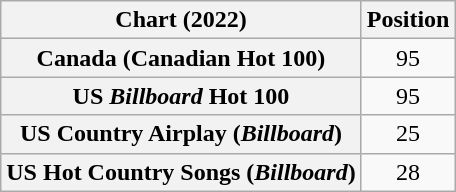<table class="wikitable sortable plainrowheaders" style="text-align:center">
<tr>
<th scope="col">Chart (2022)</th>
<th scope="col">Position</th>
</tr>
<tr>
<th scope="row">Canada (Canadian Hot 100)</th>
<td>95</td>
</tr>
<tr>
<th scope="row">US <em>Billboard</em> Hot 100</th>
<td>95</td>
</tr>
<tr>
<th scope="row">US Country Airplay (<em>Billboard</em>)</th>
<td>25</td>
</tr>
<tr>
<th scope="row">US Hot Country Songs (<em>Billboard</em>)</th>
<td>28</td>
</tr>
</table>
